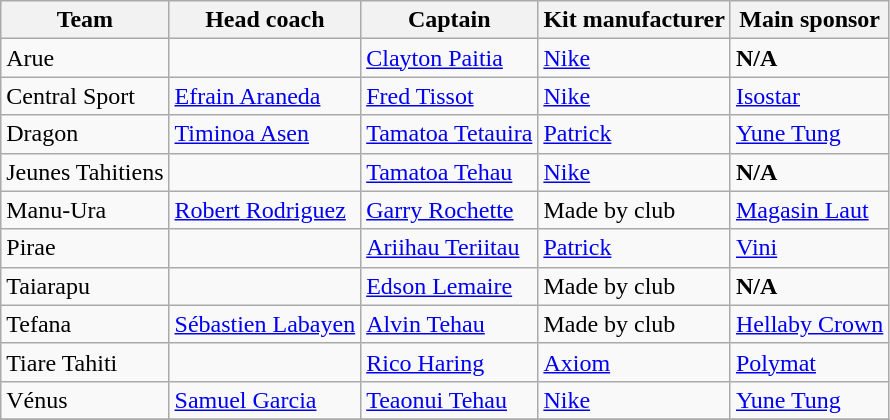<table class="wikitable sortable" style="text-align: left;">
<tr>
<th>Team</th>
<th>Head coach</th>
<th>Captain</th>
<th>Kit manufacturer</th>
<th>Main sponsor</th>
</tr>
<tr>
<td>Arue</td>
<td></td>
<td> <a href='#'>Clayton Paitia</a></td>
<td><a href='#'>Nike</a></td>
<td><strong>N/A</strong></td>
</tr>
<tr>
<td>Central Sport</td>
<td> <a href='#'>Efrain Araneda</a></td>
<td> <a href='#'>Fred Tissot</a></td>
<td><a href='#'>Nike</a></td>
<td><a href='#'>Isostar</a></td>
</tr>
<tr>
<td>Dragon</td>
<td> <a href='#'>Timinoa Asen</a></td>
<td> <a href='#'>Tamatoa Tetauira</a></td>
<td><a href='#'>Patrick</a></td>
<td><a href='#'>Yune Tung</a></td>
</tr>
<tr>
<td>Jeunes Tahitiens</td>
<td></td>
<td> <a href='#'>Tamatoa Tehau</a></td>
<td><a href='#'>Nike</a></td>
<td><strong>N/A</strong></td>
</tr>
<tr>
<td>Manu-Ura</td>
<td> <a href='#'>Robert Rodriguez</a></td>
<td> <a href='#'>Garry Rochette</a></td>
<td>Made by club</td>
<td><a href='#'>Magasin Laut</a></td>
</tr>
<tr>
<td>Pirae</td>
<td></td>
<td> <a href='#'>Ariihau Teriitau</a></td>
<td><a href='#'>Patrick</a></td>
<td><a href='#'>Vini</a></td>
</tr>
<tr>
<td>Taiarapu</td>
<td></td>
<td> <a href='#'>Edson Lemaire</a></td>
<td>Made by club</td>
<td><strong>N/A</strong></td>
</tr>
<tr>
<td>Tefana</td>
<td> <a href='#'>Sébastien Labayen</a></td>
<td> <a href='#'>Alvin Tehau</a></td>
<td>Made by club</td>
<td><a href='#'>Hellaby Crown</a></td>
</tr>
<tr>
<td>Tiare Tahiti</td>
<td></td>
<td> <a href='#'>Rico Haring</a></td>
<td><a href='#'>Axiom</a></td>
<td><a href='#'>Polymat</a></td>
</tr>
<tr>
<td>Vénus</td>
<td> <a href='#'>Samuel Garcia</a></td>
<td> <a href='#'>Teaonui Tehau</a></td>
<td><a href='#'>Nike</a></td>
<td><a href='#'>Yune Tung</a></td>
</tr>
<tr>
</tr>
</table>
